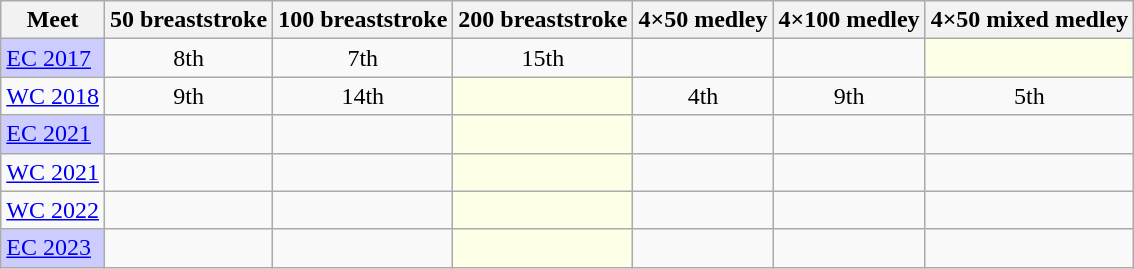<table class="sortable wikitable">
<tr>
<th>Meet</th>
<th class="unsortable">50 breaststroke</th>
<th class="unsortable">100 breaststroke</th>
<th class="unsortable">200 breaststroke</th>
<th class="unsortable">4×50 medley</th>
<th class="unsortable">4×100 medley</th>
<th class="unsortable">4×50 mixed medley</th>
</tr>
<tr>
<td style="background:#ccccff"><a href='#'>EC 2017</a></td>
<td align="center">8th</td>
<td align="center">7th</td>
<td align="center">15th</td>
<td align="center"></td>
<td></td>
<td style="background:#fdffe7"></td>
</tr>
<tr>
<td><a href='#'>WC 2018</a></td>
<td align="center">9th</td>
<td align="center">14th</td>
<td style="background:#fdffe7"></td>
<td align="center">4th</td>
<td align="center">9th</td>
<td align="center">5th</td>
</tr>
<tr>
<td style="background:#ccccff"><a href='#'>EC 2021</a></td>
<td align="center"></td>
<td align="center"></td>
<td style="background:#fdffe7"></td>
<td align="center"></td>
<td></td>
<td align="center"></td>
</tr>
<tr>
<td><a href='#'>WC 2021</a></td>
<td align="center"></td>
<td align="center"></td>
<td style="background:#fdffe7"></td>
<td align="center"></td>
<td align="center"></td>
<td align="center"></td>
</tr>
<tr>
<td><a href='#'>WC 2022</a></td>
<td align="center"></td>
<td align="center"></td>
<td style="background:#fdffe7"></td>
<td align="center"></td>
<td align="center"></td>
<td align="center"></td>
</tr>
<tr>
<td style="background:#ccccff"><a href='#'>EC 2023</a></td>
<td align="center"></td>
<td align="center"></td>
<td style="background:#fdffe7"></td>
<td align="center"></td>
<td></td>
<td align="center"></td>
</tr>
</table>
